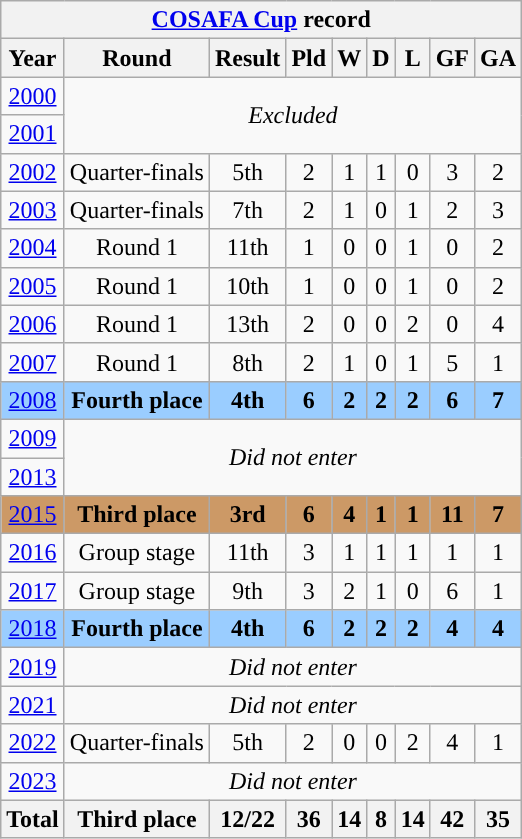<table class="wikitable" style="text-align: center;">
<tr>
<th colspan=9><a href='#'>COSAFA Cup</a> record</th>
</tr>
<tr>
<th>Year</th>
<th>Round</th>
<th>Result</th>
<th>Pld</th>
<th>W</th>
<th>D</th>
<th>L</th>
<th>GF</th>
<th>GA</th>
</tr>
<tr>
<td><a href='#'>2000</a></td>
<td colspan=8 rowspan=2><em>Excluded</em></td>
</tr>
<tr>
<td><a href='#'>2001</a></td>
</tr>
<tr>
<td><a href='#'>2002</a></td>
<td>Quarter-finals</td>
<td>5th</td>
<td>2</td>
<td>1</td>
<td>1</td>
<td>0</td>
<td>3</td>
<td>2</td>
</tr>
<tr>
<td><a href='#'>2003</a></td>
<td>Quarter-finals</td>
<td>7th</td>
<td>2</td>
<td>1</td>
<td>0</td>
<td>1</td>
<td>2</td>
<td>3</td>
</tr>
<tr>
<td><a href='#'>2004</a></td>
<td>Round 1</td>
<td>11th</td>
<td>1</td>
<td>0</td>
<td>0</td>
<td>1</td>
<td>0</td>
<td>2</td>
</tr>
<tr>
<td><a href='#'>2005</a></td>
<td>Round 1</td>
<td>10th</td>
<td>1</td>
<td>0</td>
<td>0</td>
<td>1</td>
<td>0</td>
<td>2</td>
</tr>
<tr>
<td><a href='#'>2006</a></td>
<td>Round 1</td>
<td>13th</td>
<td>2</td>
<td>0</td>
<td>0</td>
<td>2</td>
<td>0</td>
<td>4</td>
</tr>
<tr>
<td><a href='#'>2007</a></td>
<td>Round 1</td>
<td>8th</td>
<td>2</td>
<td>1</td>
<td>0</td>
<td>1</td>
<td>5</td>
<td>1</td>
</tr>
<tr style="background:#9acdff;">
<td> <a href='#'>2008</a></td>
<td><strong>Fourth place</strong></td>
<td><strong>4th</strong></td>
<td><strong>6</strong></td>
<td><strong>2</strong></td>
<td><strong>2</strong></td>
<td><strong>2</strong></td>
<td><strong>6</strong></td>
<td><strong>7</strong></td>
</tr>
<tr>
<td> <a href='#'>2009</a></td>
<td colspan=8 rowspan=2><em>Did not enter</em></td>
</tr>
<tr>
<td> <a href='#'>2013</a></td>
</tr>
<tr style="background:#c96;">
<td> <a href='#'>2015</a></td>
<td colspan=1><strong>Third place</strong></td>
<td><strong>3rd</strong></td>
<td><strong>6</strong></td>
<td><strong>4</strong></td>
<td><strong>1</strong></td>
<td><strong>1</strong></td>
<td><strong>11</strong></td>
<td><strong>7</strong></td>
</tr>
<tr>
<td> <a href='#'>2016</a></td>
<td>Group stage</td>
<td>11th</td>
<td>3</td>
<td>1</td>
<td>1</td>
<td>1</td>
<td>1</td>
<td>1</td>
</tr>
<tr>
<td> <a href='#'>2017</a></td>
<td>Group stage</td>
<td>9th</td>
<td>3</td>
<td>2</td>
<td>1</td>
<td>0</td>
<td>6</td>
<td>1</td>
</tr>
<tr style="background:#9acdff;">
<td> <a href='#'>2018</a></td>
<td><strong>Fourth place</strong></td>
<td><strong>4th</strong></td>
<td><strong>6</strong></td>
<td><strong>2</strong></td>
<td><strong>2</strong></td>
<td><strong>2</strong></td>
<td><strong>4</strong></td>
<td><strong>4</strong></td>
</tr>
<tr>
<td> <a href='#'>2019</a></td>
<td colspan=8 rowspan=1><em>Did not enter</em></td>
</tr>
<tr>
<td> <a href='#'>2021</a></td>
<td colspan=8 rowspan=1><em>Did not enter</em></td>
</tr>
<tr>
<td> <a href='#'>2022</a></td>
<td>Quarter-finals</td>
<td>5th</td>
<td>2</td>
<td>0</td>
<td>0</td>
<td>2</td>
<td>4</td>
<td>1</td>
</tr>
<tr>
<td> <a href='#'>2023</a></td>
<td colspan=8 rowspan=1><em>Did not enter</em></td>
</tr>
<tr>
<th>Total</th>
<th>Third place</th>
<th>12/22</th>
<th>36</th>
<th>14</th>
<th>8</th>
<th>14</th>
<th>42</th>
<th>35</th>
</tr>
</table>
